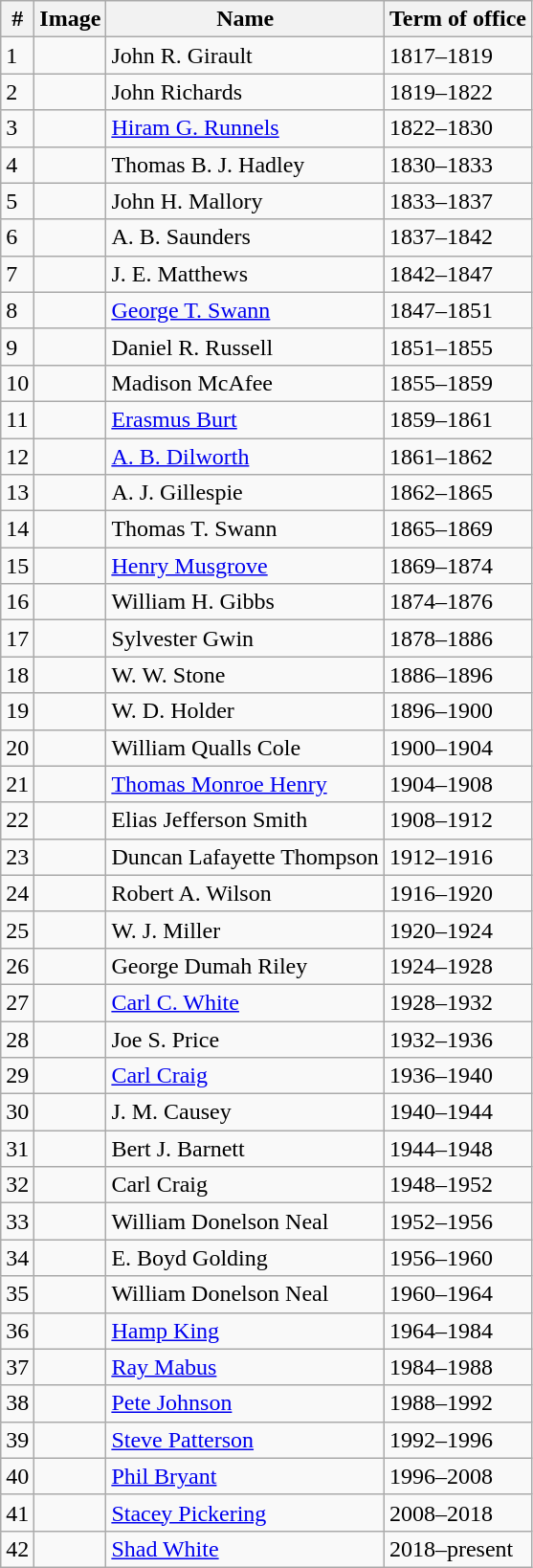<table class="wikitable">
<tr>
<th>#</th>
<th>Image</th>
<th>Name</th>
<th>Term of office</th>
</tr>
<tr>
<td>1</td>
<td></td>
<td data-sort-value="Girault, John R.">John R. Girault</td>
<td>1817–1819</td>
</tr>
<tr>
<td>2</td>
<td></td>
<td data-sort-value="Richards, John">John Richards</td>
<td>1819–1822</td>
</tr>
<tr>
<td>3</td>
<td></td>
<td data-sort-value="Runnels, Hiram G."><a href='#'>Hiram G. Runnels</a></td>
<td>1822–1830</td>
</tr>
<tr>
<td>4</td>
<td></td>
<td data-sort-value="Hadley, Thomas B. J.">Thomas B. J. Hadley</td>
<td>1830–1833</td>
</tr>
<tr>
<td>5</td>
<td></td>
<td data-sort-value="Mallory, John H.">John H. Mallory</td>
<td>1833–1837</td>
</tr>
<tr>
<td>6</td>
<td></td>
<td data-sort-value="Saunders, A. B.">A. B. Saunders</td>
<td>1837–1842</td>
</tr>
<tr>
<td>7</td>
<td></td>
<td data-sort-value="Matthews, J. E.">J. E. Matthews</td>
<td>1842–1847</td>
</tr>
<tr>
<td>8</td>
<td></td>
<td data-sort-value="Swann, George T."><a href='#'>George T. Swann</a></td>
<td>1847–1851</td>
</tr>
<tr>
<td>9</td>
<td></td>
<td data-sort-value="Russell, Daniel R.">Daniel R. Russell</td>
<td>1851–1855</td>
</tr>
<tr>
<td>10</td>
<td></td>
<td data-sort-value="McAfee, Madison">Madison McAfee</td>
<td>1855–1859</td>
</tr>
<tr>
<td>11</td>
<td></td>
<td data-sort-value="Burt, Erasmus"><a href='#'>Erasmus Burt</a></td>
<td>1859–1861</td>
</tr>
<tr>
<td>12</td>
<td></td>
<td data-sort-value="Dilworth, A. B."><a href='#'>A. B. Dilworth</a></td>
<td>1861–1862</td>
</tr>
<tr>
<td>13</td>
<td></td>
<td data-sort-value="Gillespie, A. J.">A. J. Gillespie</td>
<td>1862–1865</td>
</tr>
<tr>
<td>14</td>
<td></td>
<td data-sort-value="Swann, Thomas T.">Thomas T. Swann</td>
<td>1865–1869</td>
</tr>
<tr>
<td>15</td>
<td></td>
<td data-sort-value="Musgrove, Henry"><a href='#'>Henry Musgrove</a></td>
<td>1869–1874</td>
</tr>
<tr>
<td>16</td>
<td></td>
<td data-sort-value="Gibbs, William H.">William H. Gibbs</td>
<td>1874–1876</td>
</tr>
<tr>
<td>17</td>
<td></td>
<td data-sort-value="Gwin, Sylvester">Sylvester Gwin</td>
<td>1878–1886</td>
</tr>
<tr>
<td>18</td>
<td></td>
<td data-sort-value="Stone, W. W.">W. W. Stone</td>
<td>1886–1896</td>
</tr>
<tr>
<td>19</td>
<td></td>
<td data-sort-value="Holder, W. D.">W. D. Holder</td>
<td>1896–1900</td>
</tr>
<tr>
<td>20</td>
<td></td>
<td data-sort-value="Cole, William Qualls">William Qualls Cole</td>
<td>1900–1904</td>
</tr>
<tr>
<td>21</td>
<td></td>
<td data-sort-value="Henry, Thomas Monroe"><a href='#'>Thomas Monroe Henry</a></td>
<td>1904–1908</td>
</tr>
<tr>
<td>22</td>
<td></td>
<td data-sort-value="Smith, Elias Jefferson">Elias Jefferson Smith</td>
<td>1908–1912</td>
</tr>
<tr>
<td>23</td>
<td></td>
<td data-sort-value="Thompson, Duncan Lafayette">Duncan Lafayette Thompson</td>
<td>1912–1916</td>
</tr>
<tr>
<td>24</td>
<td></td>
<td data-sort-value="Wilson, Robert A.">Robert A. Wilson</td>
<td>1916–1920</td>
</tr>
<tr>
<td>25</td>
<td></td>
<td data-sort-value="Miller, W. J.">W. J. Miller</td>
<td>1920–1924</td>
</tr>
<tr>
<td>26</td>
<td></td>
<td data-sort-value="Riley, George Dumah">George Dumah Riley</td>
<td>1924–1928</td>
</tr>
<tr>
<td>27</td>
<td></td>
<td data-sort-value="White, Carl C."><a href='#'>Carl C. White</a></td>
<td>1928–1932</td>
</tr>
<tr>
<td>28</td>
<td></td>
<td data-sort-value="Price, Joe S.">Joe S. Price</td>
<td>1932–1936</td>
</tr>
<tr>
<td>29</td>
<td></td>
<td data-sort-value="Craig, Carl"><a href='#'>Carl Craig</a></td>
<td>1936–1940</td>
</tr>
<tr>
<td>30</td>
<td></td>
<td data-sort-value="Causey, J. M.">J. M. Causey</td>
<td>1940–1944</td>
</tr>
<tr>
<td>31</td>
<td></td>
<td data-sort-value="Barnett, Bert J.">Bert J. Barnett</td>
<td>1944–1948</td>
</tr>
<tr>
<td>32</td>
<td></td>
<td data-sort-value="Craig, Carl">Carl Craig</td>
<td>1948–1952</td>
</tr>
<tr>
<td>33</td>
<td></td>
<td data-sort-value="Neal, William Donelson">William Donelson Neal</td>
<td>1952–1956</td>
</tr>
<tr>
<td>34</td>
<td></td>
<td data-sort-value="Golding, E. Boyd">E. Boyd Golding</td>
<td>1956–1960</td>
</tr>
<tr>
<td>35</td>
<td></td>
<td data-sort-value="Neal, William Donelson">William Donelson Neal</td>
<td>1960–1964</td>
</tr>
<tr>
<td>36</td>
<td></td>
<td data-sort-value="King, William Hampton"><a href='#'>Hamp King</a></td>
<td>1964–1984</td>
</tr>
<tr>
<td>37</td>
<td></td>
<td data-sort-value="Mabus, Ray"><a href='#'>Ray Mabus</a></td>
<td>1984–1988</td>
</tr>
<tr>
<td>38</td>
<td></td>
<td data-sort-value="Johnson, Pete"><a href='#'>Pete Johnson</a></td>
<td>1988–1992</td>
</tr>
<tr>
<td>39</td>
<td></td>
<td data-sort-value="Patterson, Steven A."><a href='#'>Steve Patterson</a></td>
<td>1992–1996</td>
</tr>
<tr>
<td>40</td>
<td></td>
<td data-sort-value="Bryant, Phil"><a href='#'>Phil Bryant</a></td>
<td>1996–2008</td>
</tr>
<tr>
<td>41</td>
<td></td>
<td data-sort-value="Pickering, Stacey"><a href='#'>Stacey Pickering</a></td>
<td>2008–2018</td>
</tr>
<tr>
<td>42</td>
<td></td>
<td data-sort-value="White, Shad"><a href='#'>Shad White</a></td>
<td>2018–present</td>
</tr>
</table>
